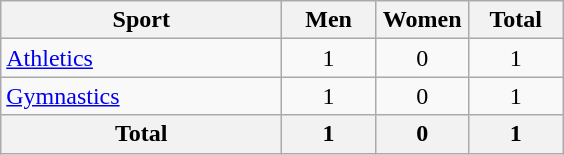<table class="wikitable sortable" style=text-align:center>
<tr>
<th width=180>Sport</th>
<th width=55>Men</th>
<th width=55>Women</th>
<th width=55>Total</th>
</tr>
<tr>
<td align=left><a href='#'>Athletics</a></td>
<td>1</td>
<td>0</td>
<td>1</td>
</tr>
<tr>
<td align=left><a href='#'>Gymnastics</a></td>
<td>1</td>
<td>0</td>
<td>1</td>
</tr>
<tr>
<th>Total</th>
<th>1</th>
<th>0</th>
<th>1</th>
</tr>
</table>
